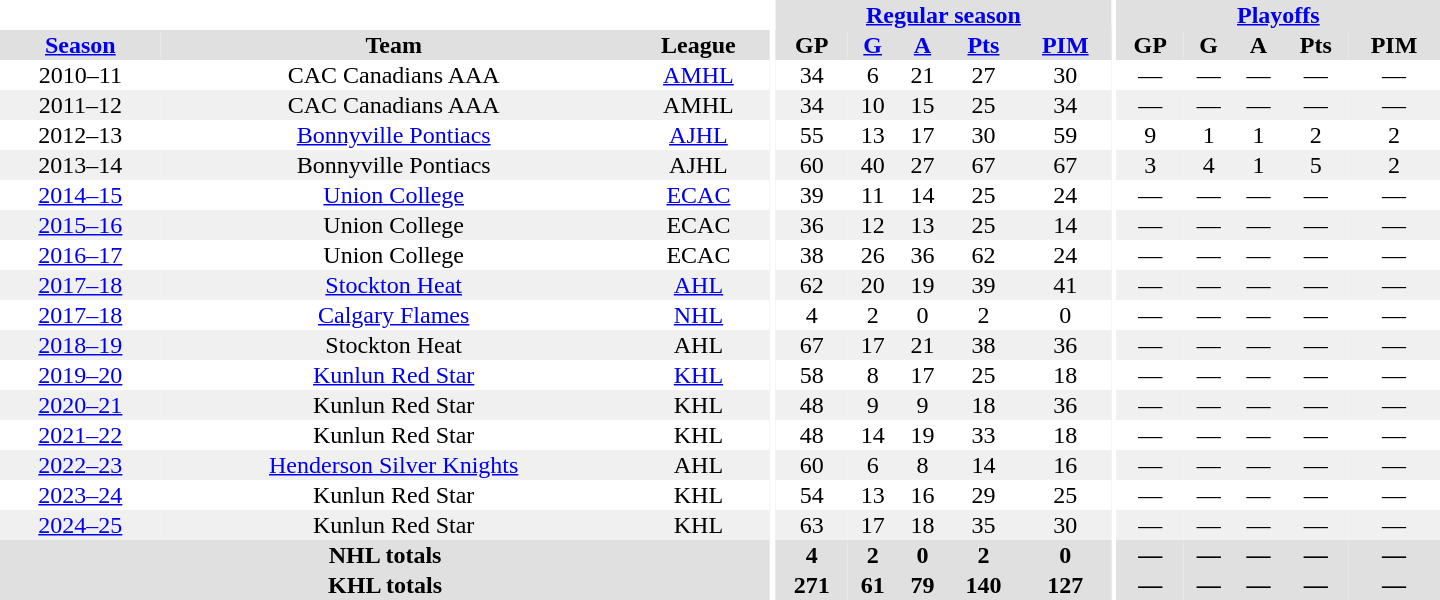<table border="0" cellpadding="1" cellspacing="0" style="text-align:center; width:60em">
<tr bgcolor="#e0e0e0">
<th colspan="3" bgcolor="#ffffff"></th>
<th rowspan="99" bgcolor="#ffffff"></th>
<th colspan="5"><a href='#'>Regular season</a></th>
<th rowspan="99" bgcolor="#ffffff"></th>
<th colspan="5"><a href='#'>Playoffs</a></th>
</tr>
<tr bgcolor="#e0e0e0">
<th><a href='#'>Season</a></th>
<th>Team</th>
<th>League</th>
<th>GP</th>
<th><a href='#'>G</a></th>
<th><a href='#'>A</a></th>
<th><a href='#'>Pts</a></th>
<th><a href='#'>PIM</a></th>
<th>GP</th>
<th>G</th>
<th>A</th>
<th>Pts</th>
<th>PIM</th>
</tr>
<tr>
<td>2010–11</td>
<td>CAC Canadians AAA</td>
<td><a href='#'>AMHL</a></td>
<td>34</td>
<td>6</td>
<td>21</td>
<td>27</td>
<td>30</td>
<td>—</td>
<td>—</td>
<td>—</td>
<td>—</td>
<td>—</td>
</tr>
<tr bgcolor="#f0f0f0">
<td>2011–12</td>
<td>CAC Canadians AAA</td>
<td>AMHL</td>
<td>34</td>
<td>10</td>
<td>15</td>
<td>25</td>
<td>34</td>
<td>—</td>
<td>—</td>
<td>—</td>
<td>—</td>
<td>—</td>
</tr>
<tr>
<td>2012–13</td>
<td><a href='#'>Bonnyville Pontiacs</a></td>
<td><a href='#'>AJHL</a></td>
<td>55</td>
<td>13</td>
<td>17</td>
<td>30</td>
<td>59</td>
<td>9</td>
<td>1</td>
<td>1</td>
<td>2</td>
<td>2</td>
</tr>
<tr bgcolor="#f0f0f0">
<td>2013–14</td>
<td>Bonnyville Pontiacs</td>
<td>AJHL</td>
<td>60</td>
<td>40</td>
<td>27</td>
<td>67</td>
<td>67</td>
<td>3</td>
<td>4</td>
<td>1</td>
<td>5</td>
<td>2</td>
</tr>
<tr>
<td><a href='#'>2014–15</a></td>
<td><a href='#'>Union College</a></td>
<td><a href='#'>ECAC</a></td>
<td>39</td>
<td>11</td>
<td>14</td>
<td>25</td>
<td>24</td>
<td>—</td>
<td>—</td>
<td>—</td>
<td>—</td>
<td>—</td>
</tr>
<tr bgcolor="#f0f0f0">
<td><a href='#'>2015–16</a></td>
<td>Union College</td>
<td>ECAC</td>
<td>36</td>
<td>12</td>
<td>13</td>
<td>25</td>
<td>14</td>
<td>—</td>
<td>—</td>
<td>—</td>
<td>—</td>
<td>—</td>
</tr>
<tr>
<td><a href='#'>2016–17</a></td>
<td>Union College</td>
<td>ECAC</td>
<td>38</td>
<td>26</td>
<td>36</td>
<td>62</td>
<td>24</td>
<td>—</td>
<td>—</td>
<td>—</td>
<td>—</td>
<td>—</td>
</tr>
<tr bgcolor="#f0f0f0">
<td><a href='#'>2017–18</a></td>
<td><a href='#'>Stockton Heat</a></td>
<td><a href='#'>AHL</a></td>
<td>62</td>
<td>20</td>
<td>19</td>
<td>39</td>
<td>41</td>
<td>—</td>
<td>—</td>
<td>—</td>
<td>—</td>
<td>—</td>
</tr>
<tr>
<td><a href='#'>2017–18</a></td>
<td><a href='#'>Calgary Flames</a></td>
<td><a href='#'>NHL</a></td>
<td>4</td>
<td>2</td>
<td>0</td>
<td>2</td>
<td>0</td>
<td>—</td>
<td>—</td>
<td>—</td>
<td>—</td>
<td>—</td>
</tr>
<tr bgcolor="#f0f0f0">
<td><a href='#'>2018–19</a></td>
<td>Stockton Heat</td>
<td>AHL</td>
<td>67</td>
<td>17</td>
<td>21</td>
<td>38</td>
<td>36</td>
<td>—</td>
<td>—</td>
<td>—</td>
<td>—</td>
<td>—</td>
</tr>
<tr>
<td><a href='#'>2019–20</a></td>
<td><a href='#'>Kunlun Red Star</a></td>
<td><a href='#'>KHL</a></td>
<td>58</td>
<td>8</td>
<td>17</td>
<td>25</td>
<td>18</td>
<td>—</td>
<td>—</td>
<td>—</td>
<td>—</td>
<td>—</td>
</tr>
<tr bgcolor="#f0f0f0">
<td><a href='#'>2020–21</a></td>
<td>Kunlun Red Star</td>
<td>KHL</td>
<td>48</td>
<td>9</td>
<td>9</td>
<td>18</td>
<td>36</td>
<td>—</td>
<td>—</td>
<td>—</td>
<td>—</td>
<td>—</td>
</tr>
<tr>
<td><a href='#'>2021–22</a></td>
<td>Kunlun Red Star</td>
<td>KHL</td>
<td>48</td>
<td>14</td>
<td>19</td>
<td>33</td>
<td>18</td>
<td>—</td>
<td>—</td>
<td>—</td>
<td>—</td>
<td>—</td>
</tr>
<tr bgcolor="#f0f0f0">
<td><a href='#'>2022–23</a></td>
<td><a href='#'>Henderson Silver Knights</a></td>
<td>AHL</td>
<td>60</td>
<td>6</td>
<td>8</td>
<td>14</td>
<td>16</td>
<td>—</td>
<td>—</td>
<td>—</td>
<td>—</td>
<td>—</td>
</tr>
<tr>
<td><a href='#'>2023–24</a></td>
<td>Kunlun Red Star</td>
<td>KHL</td>
<td>54</td>
<td>13</td>
<td>16</td>
<td>29</td>
<td>25</td>
<td>—</td>
<td>—</td>
<td>—</td>
<td>—</td>
<td>—</td>
</tr>
<tr bgcolor="#f0f0f0">
<td><a href='#'>2024–25</a></td>
<td>Kunlun Red Star</td>
<td>KHL</td>
<td>63</td>
<td>17</td>
<td>18</td>
<td>35</td>
<td>30</td>
<td>—</td>
<td>—</td>
<td>—</td>
<td>—</td>
<td>—</td>
</tr>
<tr bgcolor="#e0e0e0">
<th colspan="3">NHL totals</th>
<th>4</th>
<th>2</th>
<th>0</th>
<th>2</th>
<th>0</th>
<th>—</th>
<th>—</th>
<th>—</th>
<th>—</th>
<th>—</th>
</tr>
<tr bgcolor="#e0e0e0">
<th colspan="3">KHL totals</th>
<th>271</th>
<th>61</th>
<th>79</th>
<th>140</th>
<th>127</th>
<th>—</th>
<th>—</th>
<th>—</th>
<th>—</th>
<th>—</th>
</tr>
</table>
